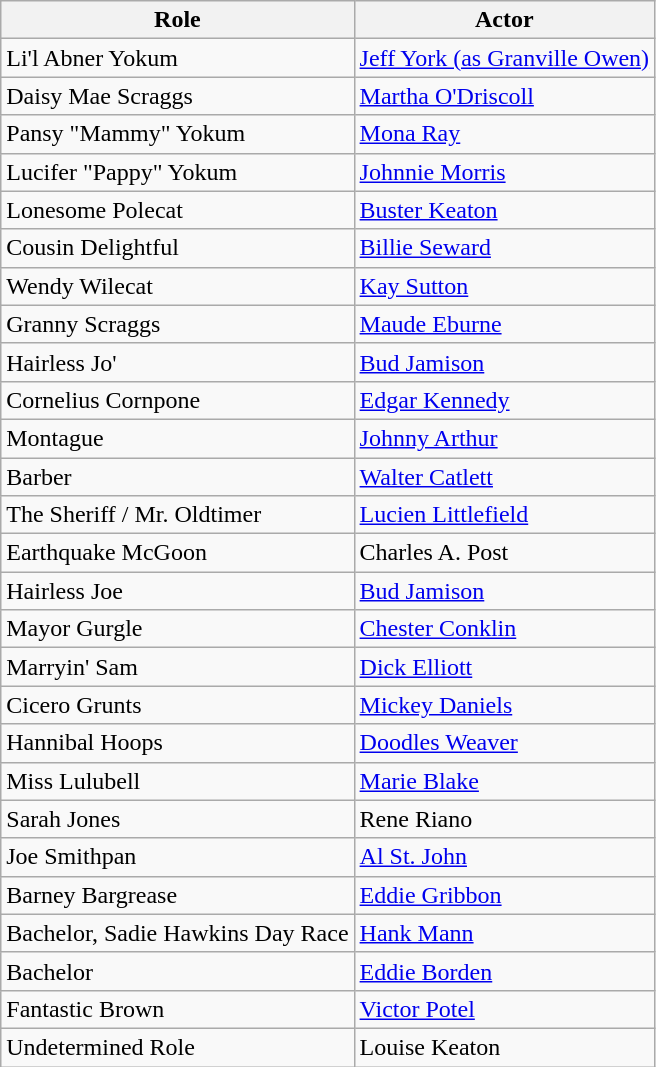<table class=wikitable>
<tr>
<th>Role</th>
<th>Actor</th>
</tr>
<tr>
<td>Li'l Abner Yokum</td>
<td><a href='#'>Jeff York (as Granville Owen)</a></td>
</tr>
<tr>
<td>Daisy Mae Scraggs</td>
<td><a href='#'>Martha O'Driscoll</a></td>
</tr>
<tr>
<td>Pansy "Mammy" Yokum</td>
<td><a href='#'>Mona Ray</a></td>
</tr>
<tr>
<td>Lucifer "Pappy" Yokum</td>
<td><a href='#'>Johnnie Morris</a></td>
</tr>
<tr>
<td>Lonesome Polecat</td>
<td><a href='#'>Buster Keaton</a></td>
</tr>
<tr>
<td>Cousin Delightful</td>
<td><a href='#'>Billie Seward</a></td>
</tr>
<tr>
<td>Wendy Wilecat</td>
<td><a href='#'>Kay Sutton</a></td>
</tr>
<tr>
<td>Granny Scraggs</td>
<td><a href='#'>Maude Eburne</a></td>
</tr>
<tr>
<td>Hairless Jo'</td>
<td><a href='#'>Bud Jamison</a></td>
</tr>
<tr>
<td>Cornelius Cornpone</td>
<td><a href='#'>Edgar Kennedy</a></td>
</tr>
<tr>
<td>Montague</td>
<td><a href='#'>Johnny Arthur</a></td>
</tr>
<tr>
<td>Barber</td>
<td><a href='#'>Walter Catlett</a></td>
</tr>
<tr>
<td>The Sheriff / Mr. Oldtimer</td>
<td><a href='#'>Lucien Littlefield</a></td>
</tr>
<tr>
<td>Earthquake McGoon</td>
<td>Charles A. Post</td>
</tr>
<tr>
<td>Hairless Joe</td>
<td><a href='#'>Bud Jamison</a></td>
</tr>
<tr>
<td>Mayor Gurgle</td>
<td><a href='#'>Chester Conklin</a></td>
</tr>
<tr>
<td>Marryin' Sam</td>
<td><a href='#'>Dick Elliott</a></td>
</tr>
<tr>
<td>Cicero Grunts</td>
<td><a href='#'>Mickey Daniels</a></td>
</tr>
<tr>
<td>Hannibal Hoops</td>
<td><a href='#'>Doodles Weaver</a></td>
</tr>
<tr>
<td>Miss Lulubell</td>
<td><a href='#'>Marie Blake</a></td>
</tr>
<tr>
<td>Sarah Jones</td>
<td>Rene Riano</td>
</tr>
<tr>
<td>Joe Smithpan</td>
<td><a href='#'>Al St. John</a></td>
</tr>
<tr>
<td>Barney Bargrease</td>
<td><a href='#'>Eddie Gribbon</a></td>
</tr>
<tr>
<td>Bachelor, Sadie Hawkins Day Race</td>
<td><a href='#'>Hank Mann</a></td>
</tr>
<tr>
<td>Bachelor</td>
<td><a href='#'>Eddie Borden</a></td>
</tr>
<tr>
<td>Fantastic Brown</td>
<td><a href='#'>Victor Potel</a></td>
</tr>
<tr>
<td>Undetermined Role</td>
<td>Louise Keaton</td>
</tr>
</table>
